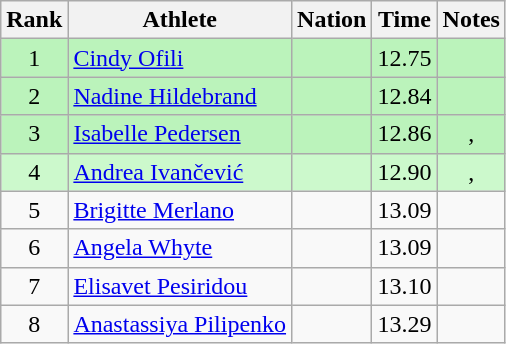<table class="wikitable sortable" style="text-align:center">
<tr>
<th>Rank</th>
<th>Athlete</th>
<th>Nation</th>
<th>Time</th>
<th>Notes</th>
</tr>
<tr bgcolor=bbf3bb>
<td>1</td>
<td align=left><a href='#'>Cindy Ofili</a></td>
<td align=left></td>
<td>12.75</td>
<td></td>
</tr>
<tr bgcolor=bbf3bb>
<td>2</td>
<td align=left><a href='#'>Nadine Hildebrand</a></td>
<td align=left></td>
<td>12.84</td>
<td></td>
</tr>
<tr bgcolor=bbf3bb>
<td>3</td>
<td align=left><a href='#'>Isabelle Pedersen</a></td>
<td align=left></td>
<td>12.86</td>
<td>, </td>
</tr>
<tr bgcolor=ccf9cc>
<td>4</td>
<td align=left><a href='#'>Andrea Ivančević</a></td>
<td align=left></td>
<td>12.90</td>
<td>, </td>
</tr>
<tr>
<td>5</td>
<td align=left><a href='#'>Brigitte Merlano</a></td>
<td align=left></td>
<td>13.09</td>
<td></td>
</tr>
<tr>
<td>6</td>
<td align=left><a href='#'>Angela Whyte</a></td>
<td align=left></td>
<td>13.09</td>
<td></td>
</tr>
<tr>
<td>7</td>
<td align=left><a href='#'>Elisavet Pesiridou</a></td>
<td align=left></td>
<td>13.10</td>
<td></td>
</tr>
<tr>
<td>8</td>
<td align=left><a href='#'>Anastassiya Pilipenko</a></td>
<td align=left></td>
<td>13.29</td>
<td></td>
</tr>
</table>
